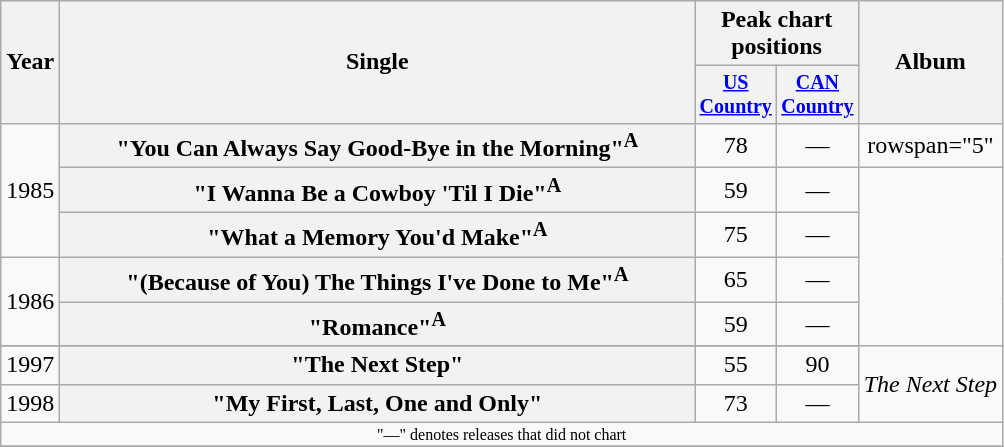<table class="wikitable plainrowheaders" style="text-align:center;">
<tr>
<th rowspan="2">Year</th>
<th rowspan="2" style="width:26em;">Single</th>
<th colspan="2">Peak chart<br>positions</th>
<th rowspan="2">Album</th>
</tr>
<tr style="font-size:smaller;">
<th width="45"><a href='#'>US Country</a></th>
<th width="45"><a href='#'>CAN Country</a></th>
</tr>
<tr>
<td rowspan="3">1985</td>
<th scope="row">"You Can Always Say Good-Bye in the Morning"<sup>A</sup></th>
<td>78</td>
<td>—</td>
<td>rowspan="5" </td>
</tr>
<tr>
<th scope="row">"I Wanna Be a Cowboy 'Til I Die"<sup>A</sup></th>
<td>59</td>
<td>—</td>
</tr>
<tr>
<th scope="row">"What a Memory You'd Make"<sup>A</sup></th>
<td>75</td>
<td>—</td>
</tr>
<tr>
<td rowspan="2">1986</td>
<th scope="row">"(Because of You) The Things I've Done to Me"<sup>A</sup></th>
<td>65</td>
<td>—</td>
</tr>
<tr>
<th scope="row">"Romance"<sup>A</sup></th>
<td>59</td>
<td>—</td>
</tr>
<tr>
</tr>
<tr>
<td>1997</td>
<th scope="row">"The Next Step"</th>
<td>55</td>
<td>90</td>
<td align="left" rowspan="2"><em>The Next Step</em></td>
</tr>
<tr>
<td>1998</td>
<th scope="row">"My First, Last, One and Only"</th>
<td>73</td>
<td>—</td>
</tr>
<tr>
<td colspan="5" style="font-size:8pt">"—" denotes releases that did not chart</td>
</tr>
<tr>
</tr>
</table>
